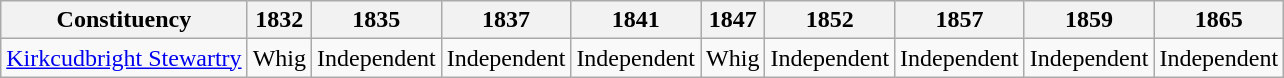<table class=wikitable sortable>
<tr>
<th>Constituency</th>
<th>1832</th>
<th>1835</th>
<th>1837</th>
<th>1841</th>
<th>1847</th>
<th>1852</th>
<th>1857</th>
<th>1859</th>
<th>1865</th>
</tr>
<tr>
<td><a href='#'>Kirkcudbright Stewartry</a></td>
<td bgcolor=>Whig</td>
<td bgcolor=>Independent</td>
<td bgcolor=>Independent</td>
<td bgcolor=>Independent</td>
<td bgcolor=>Whig</td>
<td bgcolor=>Independent</td>
<td bgcolor=>Independent</td>
<td bgcolor=>Independent</td>
<td bgcolor=>Independent</td>
</tr>
</table>
